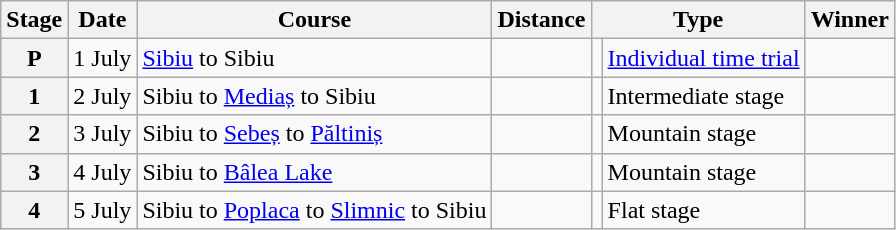<table class="wikitable">
<tr>
<th>Stage</th>
<th>Date</th>
<th>Course</th>
<th>Distance</th>
<th colspan="2">Type</th>
<th>Winner</th>
</tr>
<tr>
<th style="text-align:center">P</th>
<td align=right>1 July</td>
<td><a href='#'>Sibiu</a> to Sibiu</td>
<td style="text-align:center;"></td>
<td></td>
<td><a href='#'>Individual time trial</a></td>
<td></td>
</tr>
<tr>
<th style="text-align:center">1</th>
<td align=right>2 July</td>
<td>Sibiu to <a href='#'>Mediaș</a> to Sibiu</td>
<td style="text-align:center;"></td>
<td></td>
<td>Intermediate stage</td>
<td></td>
</tr>
<tr>
<th style="text-align:center">2</th>
<td align=right>3 July</td>
<td>Sibiu to <a href='#'>Sebeș</a> to <a href='#'>Păltiniș</a></td>
<td style="text-align:center;"></td>
<td></td>
<td>Mountain stage</td>
<td></td>
</tr>
<tr>
<th style="text-align:center">3</th>
<td align=right>4 July</td>
<td>Sibiu to <a href='#'>Bâlea Lake</a></td>
<td style="text-align:center;"></td>
<td></td>
<td>Mountain stage</td>
<td></td>
</tr>
<tr>
<th style="text-align:center">4</th>
<td align=right>5 July</td>
<td>Sibiu to <a href='#'>Poplaca</a> to <a href='#'>Slimnic</a> to Sibiu</td>
<td style="text-align:center;"></td>
<td></td>
<td>Flat stage</td>
<td></td>
</tr>
</table>
